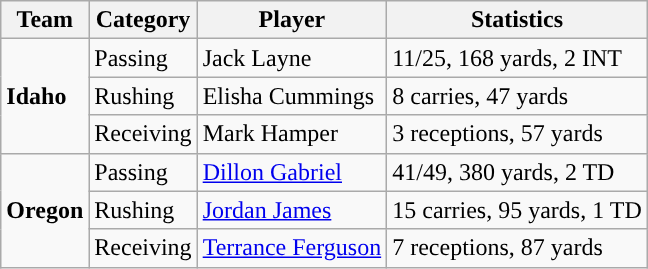<table class="wikitable" style="float: right;">
<tr>
<th>Team</th>
<th>Category</th>
<th>Player</th>
<th>Statistics</th>
</tr>
<tr>
<td rowspan=3><strong>Idaho</strong></td>
<td>Passing</td>
<td>Jack Layne</td>
<td>11/25, 168 yards, 2 INT</td>
</tr>
<tr>
<td>Rushing</td>
<td>Elisha Cummings</td>
<td>8 carries, 47 yards</td>
</tr>
<tr>
<td>Receiving</td>
<td>Mark Hamper</td>
<td>3 receptions, 57 yards</td>
</tr>
<tr>
<td rowspan=3><strong>Oregon</strong></td>
<td>Passing</td>
<td><a href='#'>Dillon Gabriel</a></td>
<td>41/49, 380 yards, 2 TD</td>
</tr>
<tr>
<td>Rushing</td>
<td><a href='#'>Jordan James</a></td>
<td>15 carries, 95 yards, 1 TD</td>
</tr>
<tr>
<td>Receiving</td>
<td><a href='#'>Terrance Ferguson</a></td>
<td>7 receptions, 87 yards</td>
</tr>
</table>
